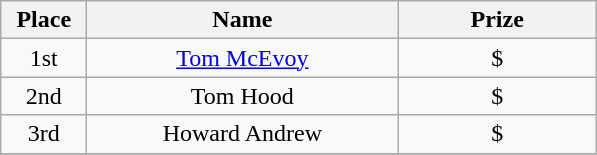<table class="wikitable">
<tr>
<th width="50">Place</th>
<th width="200">Name</th>
<th width="125">Prize</th>
</tr>
<tr>
<td align = "center">1st</td>
<td align = "center"><a href='#'>Tom McEvoy</a></td>
<td align = "center">$</td>
</tr>
<tr>
<td align = "center">2nd</td>
<td align = "center">Tom Hood</td>
<td align = "center">$</td>
</tr>
<tr>
<td align = "center">3rd</td>
<td align = "center">Howard Andrew</td>
<td align = "center">$</td>
</tr>
<tr>
</tr>
</table>
